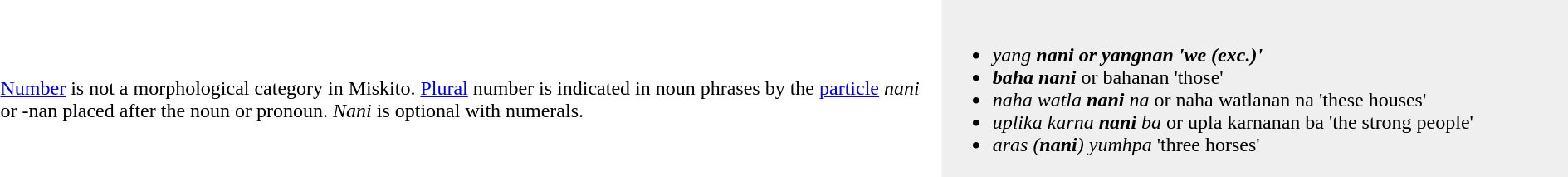<table>
<tr>
<td style="width:60%;"><br><a href='#'>Number</a> is not a morphological category in Miskito. <a href='#'>Plural</a> number is indicated in noun phrases by the <a href='#'>particle</a> <em>nani</em> or -nan placed after the noun or pronoun. <em>Nani</em> is optional with numerals.</td>
<td style="width:40%; background:#efefef;"><br><ul><li><em>yang <strong>nani<strong><em> or yangnan 'we (exc.)'</li><li></em>baha </strong>nani</em></strong> or bahanan 'those'</li><li><em>naha watla <strong>nani</strong> na</em> or naha watlanan na 'these houses'</li><li><em>uplika karna <strong>nani</strong> ba</em> or upla karnanan ba 'the strong people'</li><li><em>aras (<strong>nani</strong>) yumhpa</em> 'three horses'</li></ul></td>
</tr>
</table>
